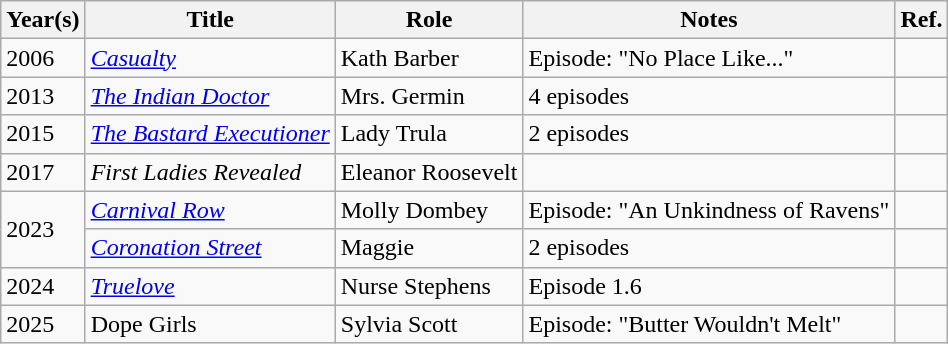<table class="wikitable">
<tr>
<th>Year(s)</th>
<th>Title</th>
<th>Role</th>
<th>Notes</th>
<th>Ref.</th>
</tr>
<tr>
<td>2006</td>
<td><em><a href='#'>Casualty</a></em></td>
<td>Kath Barber</td>
<td>Episode: "No Place Like..."</td>
<td></td>
</tr>
<tr>
<td>2013</td>
<td><em><a href='#'>The Indian Doctor</a></em></td>
<td>Mrs. Germin</td>
<td>4 episodes</td>
<td></td>
</tr>
<tr>
<td>2015</td>
<td><em><a href='#'>The Bastard Executioner</a></em></td>
<td>Lady Trula</td>
<td>2 episodes</td>
<td></td>
</tr>
<tr>
<td>2017</td>
<td><em>First Ladies Revealed</em></td>
<td>Eleanor Roosevelt</td>
<td></td>
<td></td>
</tr>
<tr>
<td rowspan="2">2023</td>
<td><em><a href='#'>Carnival Row</a></em></td>
<td>Molly Dombey</td>
<td>Episode: "An Unkindness of Ravens"</td>
<td></td>
</tr>
<tr>
<td><em><a href='#'>Coronation Street</a></em></td>
<td>Maggie</td>
<td>2 episodes</td>
<td></td>
</tr>
<tr>
<td>2024</td>
<td><em><a href='#'>Truelove</a></em></td>
<td>Nurse Stephens</td>
<td>Episode 1.6</td>
<td></td>
</tr>
<tr>
<td>2025</td>
<td>Dope Girls</td>
<td>Sylvia Scott</td>
<td>Episode: "Butter Wouldn't Melt"</td>
<td></td>
</tr>
</table>
